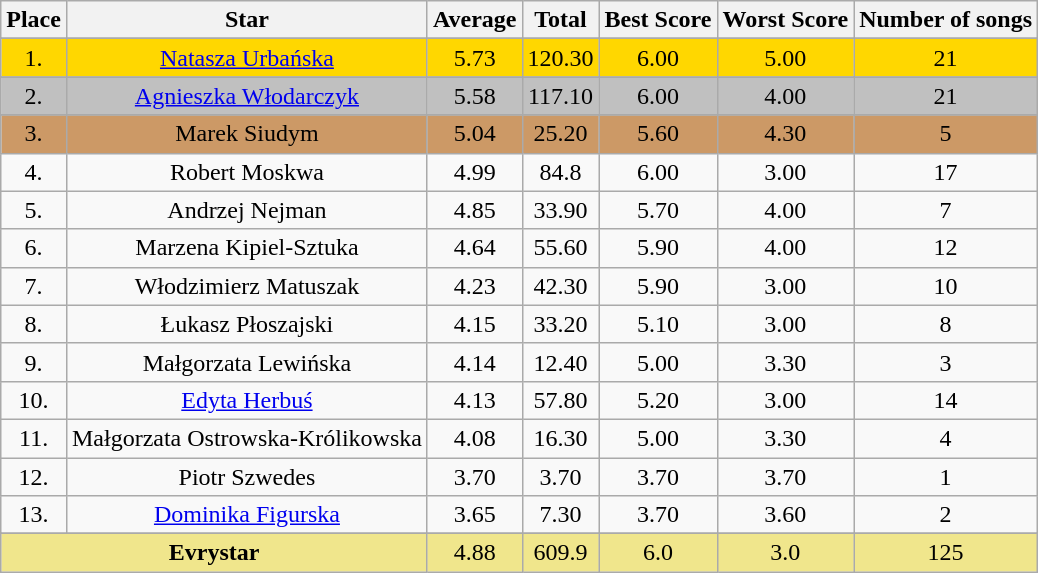<table class="sortable wikitable">
<tr>
<th>Place</th>
<th>Star</th>
<th>Average</th>
<th>Total</th>
<th>Best Score</th>
<th>Worst Score</th>
<th>Number of songs</th>
</tr>
<tr -->
</tr>
<tr bgcolor="gold">
<td align="center">1.</td>
<td align="center"><a href='#'>Natasza Urbańska</a></td>
<td align="center">5.73</td>
<td align="center">120.30</td>
<td align="center">6.00</td>
<td align="center">5.00</td>
<td align="center">21</td>
</tr>
<tr -->
</tr>
<tr bgcolor="silver">
<td align="center">2.</td>
<td align="center"><a href='#'>Agnieszka Włodarczyk</a></td>
<td align="center">5.58</td>
<td align="center">117.10</td>
<td align="center">6.00</td>
<td align="center">4.00</td>
<td align="center">21</td>
</tr>
<tr -->
</tr>
<tr bgcolor="#cc9966">
<td align="center">3.</td>
<td align="center">Marek Siudym</td>
<td align="center">5.04</td>
<td align="center">25.20</td>
<td align="center">5.60</td>
<td align="center">4.30</td>
<td align="center">5</td>
</tr>
<tr -->
<td align="center">4.</td>
<td align="center">Robert Moskwa</td>
<td align="center">4.99</td>
<td align="center">84.8</td>
<td align="center">6.00</td>
<td align="center">3.00</td>
<td align="center">17</td>
</tr>
<tr -->
<td align="center">5.</td>
<td align="center">Andrzej Nejman</td>
<td align="center">4.85</td>
<td align="center">33.90</td>
<td align="center">5.70</td>
<td align="center">4.00</td>
<td align="center">7</td>
</tr>
<tr -->
<td align="center">6.</td>
<td align="center">Marzena Kipiel-Sztuka</td>
<td align="center">4.64</td>
<td align="center">55.60</td>
<td align="center">5.90</td>
<td align="center">4.00</td>
<td align="center">12</td>
</tr>
<tr -->
<td align="center">7.</td>
<td align="center">Włodzimierz Matuszak</td>
<td align="center">4.23</td>
<td align="center">42.30</td>
<td align="center">5.90</td>
<td align="center">3.00</td>
<td align="center">10</td>
</tr>
<tr -->
<td align="center">8.</td>
<td align="center">Łukasz Płoszajski</td>
<td align="center">4.15</td>
<td align="center">33.20</td>
<td align="center">5.10</td>
<td align="center">3.00</td>
<td align="center">8</td>
</tr>
<tr -->
<td align="center">9.</td>
<td align="center">Małgorzata Lewińska</td>
<td align="center">4.14</td>
<td align="center">12.40</td>
<td align="center">5.00</td>
<td align="center">3.30</td>
<td align="center">3</td>
</tr>
<tr -->
<td align="center">10.</td>
<td align="center"><a href='#'>Edyta Herbuś</a></td>
<td align="center">4.13</td>
<td align="center">57.80</td>
<td align="center">5.20</td>
<td align="center">3.00</td>
<td align="center">14</td>
</tr>
<tr -->
<td align="center">11.</td>
<td align="center">Małgorzata Ostrowska-Królikowska</td>
<td align="center">4.08</td>
<td align="center">16.30</td>
<td align="center">5.00</td>
<td align="center">3.30</td>
<td align="center">4</td>
</tr>
<tr -->
<td align="center">12.</td>
<td align="center">Piotr Szwedes</td>
<td align="center">3.70</td>
<td align="center">3.70</td>
<td align="center">3.70</td>
<td align="center">3.70</td>
<td align="center">1</td>
</tr>
<tr -->
<td align="center">13.</td>
<td align="center"><a href='#'>Dominika Figurska</a></td>
<td align="center">3.65</td>
<td align="center">7.30</td>
<td align="center">3.70</td>
<td align="center">3.60</td>
<td align="center">2</td>
</tr>
<tr -->
</tr>
<tr bgcolor='Khaki'>
<td align="center" colspan=2><strong>Evrystar</strong></td>
<td align="center">4.88</td>
<td align="center">609.9</td>
<td align="center">6.0</td>
<td align="center">3.0</td>
<td align="center">125</td>
</tr>
</table>
